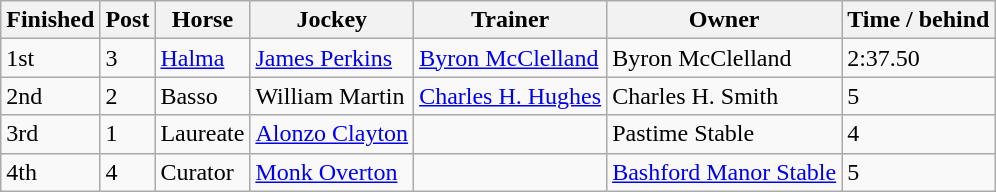<table class="wikitable">
<tr>
<th>Finished</th>
<th>Post</th>
<th>Horse</th>
<th>Jockey</th>
<th>Trainer</th>
<th>Owner</th>
<th>Time / behind</th>
</tr>
<tr>
<td>1st</td>
<td>3</td>
<td><a href='#'>Halma</a></td>
<td><a href='#'>James Perkins</a></td>
<td><a href='#'>Byron McClelland</a></td>
<td>Byron McClelland</td>
<td>2:37.50</td>
</tr>
<tr>
<td>2nd</td>
<td>2</td>
<td>Basso</td>
<td>William Martin</td>
<td><a href='#'>Charles H. Hughes</a></td>
<td>Charles H. Smith</td>
<td>5</td>
</tr>
<tr>
<td>3rd</td>
<td>1</td>
<td>Laureate</td>
<td><a href='#'>Alonzo Clayton</a></td>
<td></td>
<td>Pastime Stable</td>
<td>4</td>
</tr>
<tr>
<td>4th</td>
<td>4</td>
<td>Curator</td>
<td><a href='#'>Monk Overton</a></td>
<td></td>
<td><a href='#'>Bashford Manor Stable</a></td>
<td>5</td>
</tr>
</table>
